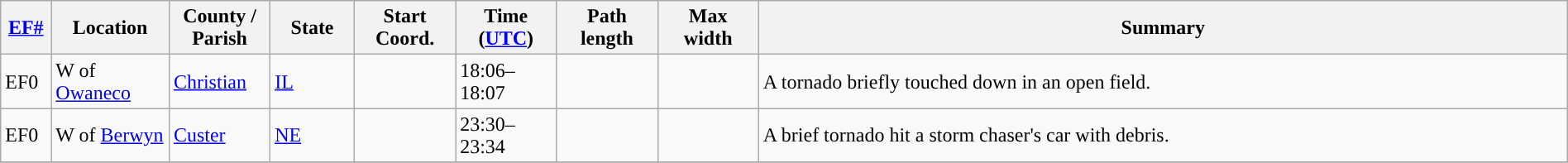<table class="wikitable sortable" style="width:100%;">
<tr>
<th scope="col"  style="width:3%; text-align:center;"><a href='#'>EF#</a></th>
<th scope="col"  style="width:7%; text-align:center;" class="unsortable">Location</th>
<th scope="col"  style="width:6%; text-align:center;" class="unsortable">County / Parish</th>
<th scope="col"  style="width:5%; text-align:center;">State</th>
<th scope="col"  style="width:6%; text-align:center;">Start Coord.</th>
<th scope="col"  style="width:6%; text-align:center;">Time (<a href='#'>UTC</a>)</th>
<th scope="col"  style="width:6%; text-align:center;">Path length</th>
<th scope="col"  style="width:6%; text-align:center;">Max width</th>
<th scope="col" class="unsortable" style="width:48%; text-align:center;">Summary</th>
</tr>
<tr>
<td>EF0</td>
<td>W of <a href='#'>Owaneco</a></td>
<td><a href='#'>Christian</a></td>
<td><a href='#'>IL</a></td>
<td></td>
<td>18:06–18:07</td>
<td></td>
<td></td>
<td>A tornado briefly touched down in an open field.</td>
</tr>
<tr>
<td>EF0</td>
<td>W of <a href='#'>Berwyn</a></td>
<td><a href='#'>Custer</a></td>
<td><a href='#'>NE</a></td>
<td></td>
<td>23:30–23:34</td>
<td></td>
<td></td>
<td>A brief tornado hit a storm chaser's car with debris.</td>
</tr>
<tr>
</tr>
</table>
